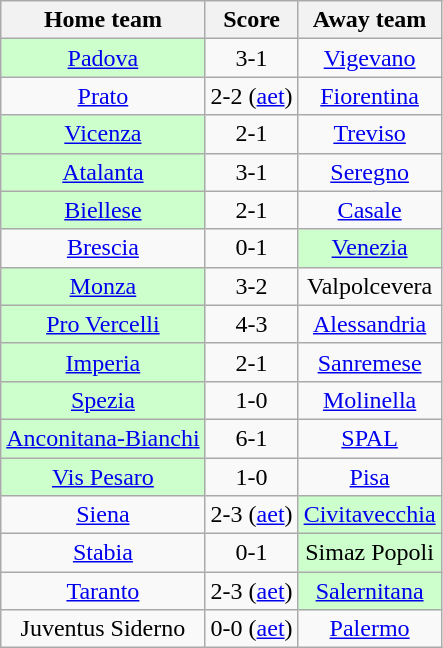<table class="wikitable" style="text-align: center">
<tr>
<th>Home team</th>
<th>Score</th>
<th>Away team</th>
</tr>
<tr>
<td bgcolor="ccffcc"><a href='#'>Padova</a></td>
<td>3-1</td>
<td><a href='#'>Vigevano</a></td>
</tr>
<tr>
<td><a href='#'>Prato</a></td>
<td>2-2 (<a href='#'>aet</a>)</td>
<td><a href='#'>Fiorentina</a></td>
</tr>
<tr>
<td bgcolor="ccffcc"><a href='#'>Vicenza</a></td>
<td>2-1</td>
<td><a href='#'>Treviso</a></td>
</tr>
<tr>
<td bgcolor="ccffcc"><a href='#'>Atalanta</a></td>
<td>3-1</td>
<td><a href='#'>Seregno</a></td>
</tr>
<tr>
<td bgcolor="ccffcc"><a href='#'>Biellese</a></td>
<td>2-1</td>
<td><a href='#'>Casale</a></td>
</tr>
<tr>
<td><a href='#'>Brescia</a></td>
<td>0-1</td>
<td bgcolor="ccffcc"><a href='#'>Venezia</a></td>
</tr>
<tr>
<td bgcolor="ccffcc"><a href='#'>Monza</a></td>
<td>3-2</td>
<td>Valpolcevera</td>
</tr>
<tr>
<td bgcolor="ccffcc"><a href='#'>Pro Vercelli</a></td>
<td>4-3</td>
<td><a href='#'>Alessandria</a></td>
</tr>
<tr>
<td bgcolor="ccffcc"><a href='#'>Imperia</a></td>
<td>2-1</td>
<td><a href='#'>Sanremese</a></td>
</tr>
<tr>
<td bgcolor="ccffcc"><a href='#'>Spezia</a></td>
<td>1-0</td>
<td><a href='#'>Molinella</a></td>
</tr>
<tr>
<td bgcolor="ccffcc"><a href='#'>Anconitana-Bianchi</a></td>
<td>6-1</td>
<td><a href='#'>SPAL</a></td>
</tr>
<tr>
<td bgcolor="ccffcc"><a href='#'>Vis Pesaro</a></td>
<td>1-0</td>
<td><a href='#'>Pisa</a></td>
</tr>
<tr>
<td><a href='#'>Siena</a></td>
<td>2-3 (<a href='#'>aet</a>)</td>
<td bgcolor="ccffcc"><a href='#'>Civitavecchia</a></td>
</tr>
<tr>
<td><a href='#'>Stabia</a></td>
<td>0-1</td>
<td bgcolor="ccffcc">Simaz Popoli</td>
</tr>
<tr>
<td><a href='#'>Taranto</a></td>
<td>2-3 (<a href='#'>aet</a>)</td>
<td bgcolor="ccffcc"><a href='#'>Salernitana</a></td>
</tr>
<tr>
<td>Juventus Siderno</td>
<td>0-0 (<a href='#'>aet</a>)</td>
<td><a href='#'>Palermo</a></td>
</tr>
</table>
